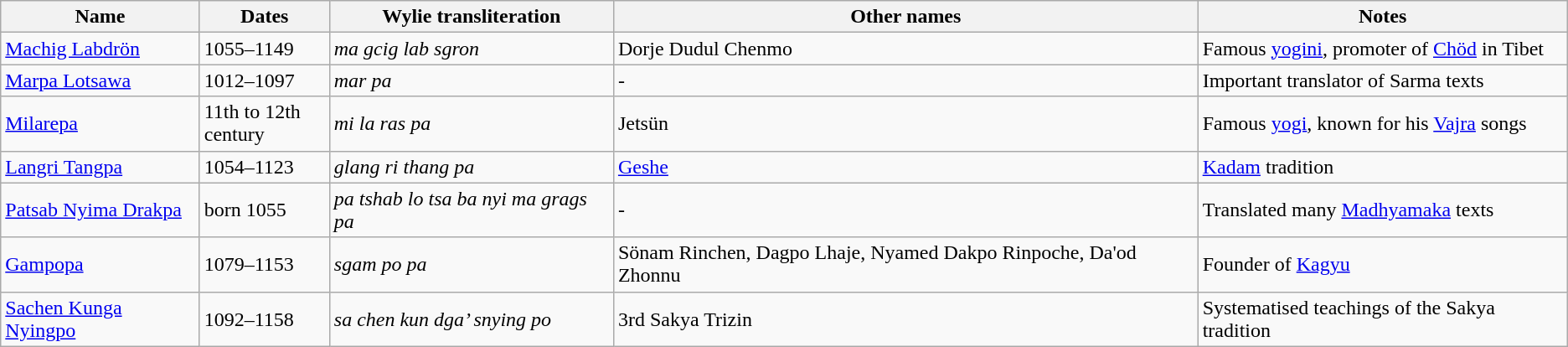<table class="wikitable">
<tr>
<th>Name</th>
<th style="width:6em">Dates</th>
<th>Wylie transliteration</th>
<th>Other names</th>
<th>Notes</th>
</tr>
<tr>
<td><a href='#'>Machig Labdrön</a></td>
<td>1055–1149</td>
<td><em>ma gcig lab sgron</em></td>
<td>Dorje Dudul Chenmo</td>
<td>Famous <a href='#'>yogini</a>, promoter of <a href='#'>Chöd</a> in Tibet</td>
</tr>
<tr ---->
<td><a href='#'>Marpa Lotsawa</a></td>
<td>1012–1097</td>
<td><em>mar pa</em></td>
<td>-</td>
<td>Important translator of Sarma texts</td>
</tr>
<tr ---->
<td><a href='#'>Milarepa</a></td>
<td>11th to 12th century</td>
<td><em>mi la ras pa</em></td>
<td>Jetsün</td>
<td>Famous <a href='#'>yogi</a>, known for his <a href='#'>Vajra</a> songs</td>
</tr>
<tr ---->
<td><a href='#'>Langri Tangpa</a></td>
<td>1054–1123</td>
<td><em>glang ri thang pa</em></td>
<td><a href='#'>Geshe</a></td>
<td><a href='#'>Kadam</a> tradition</td>
</tr>
<tr ---->
<td><a href='#'>Patsab Nyima Drakpa</a></td>
<td>born 1055</td>
<td><em>pa tshab lo tsa ba nyi ma grags pa</em></td>
<td>-</td>
<td>Translated many <a href='#'>Madhyamaka</a> texts</td>
</tr>
<tr ---->
<td><a href='#'>Gampopa</a></td>
<td>1079–1153</td>
<td><em>sgam po pa</em></td>
<td>Sönam Rinchen, Dagpo Lhaje, Nyamed Dakpo Rinpoche, Da'od Zhonnu</td>
<td>Founder of <a href='#'>Kagyu</a></td>
</tr>
<tr ---->
<td><a href='#'>Sachen Kunga Nyingpo</a></td>
<td>1092–1158</td>
<td><em>sa chen kun dga’ snying po</em></td>
<td>3rd Sakya Trizin</td>
<td>Systematised teachings of the Sakya tradition</td>
</tr>
</table>
